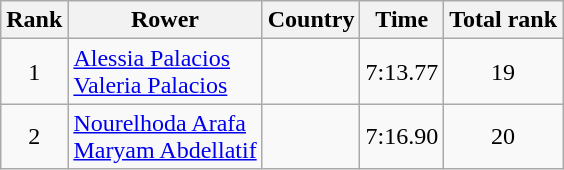<table class="wikitable" style="text-align:center">
<tr>
<th>Rank</th>
<th>Rower</th>
<th>Country</th>
<th>Time</th>
<th>Total rank</th>
</tr>
<tr>
<td>1</td>
<td align="left"><a href='#'>Alessia Palacios</a><br><a href='#'>Valeria Palacios</a></td>
<td align="left"></td>
<td>7:13.77</td>
<td>19</td>
</tr>
<tr>
<td>2</td>
<td align="left"><a href='#'>Nourelhoda Arafa</a><br><a href='#'>Maryam Abdellatif</a></td>
<td align="left"></td>
<td>7:16.90</td>
<td>20</td>
</tr>
</table>
